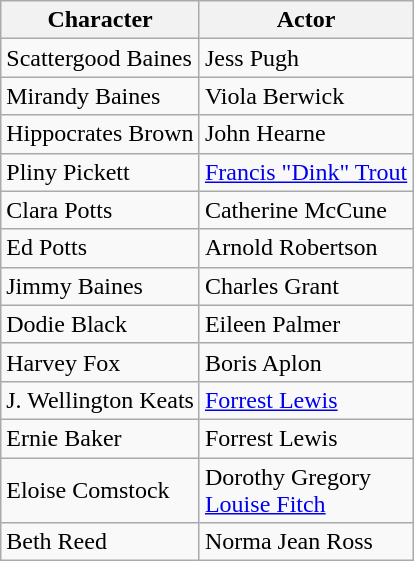<table class="wikitable">
<tr>
<th>Character</th>
<th>Actor</th>
</tr>
<tr>
<td>Scattergood Baines</td>
<td>Jess Pugh</td>
</tr>
<tr>
<td>Mirandy Baines</td>
<td>Viola Berwick</td>
</tr>
<tr>
<td>Hippocrates Brown</td>
<td>John Hearne</td>
</tr>
<tr>
<td>Pliny Pickett</td>
<td><a href='#'>Francis "Dink" Trout</a></td>
</tr>
<tr>
<td>Clara Potts</td>
<td>Catherine McCune</td>
</tr>
<tr>
<td>Ed Potts</td>
<td>Arnold Robertson</td>
</tr>
<tr>
<td>Jimmy Baines</td>
<td>Charles Grant</td>
</tr>
<tr>
<td>Dodie Black</td>
<td>Eileen Palmer</td>
</tr>
<tr>
<td>Harvey Fox</td>
<td>Boris Aplon</td>
</tr>
<tr>
<td>J. Wellington Keats</td>
<td><a href='#'>Forrest Lewis</a></td>
</tr>
<tr>
<td>Ernie Baker</td>
<td>Forrest Lewis</td>
</tr>
<tr>
<td>Eloise Comstock</td>
<td>Dorothy Gregory<br><a href='#'>Louise Fitch</a></td>
</tr>
<tr>
<td>Beth Reed</td>
<td>Norma Jean Ross</td>
</tr>
</table>
